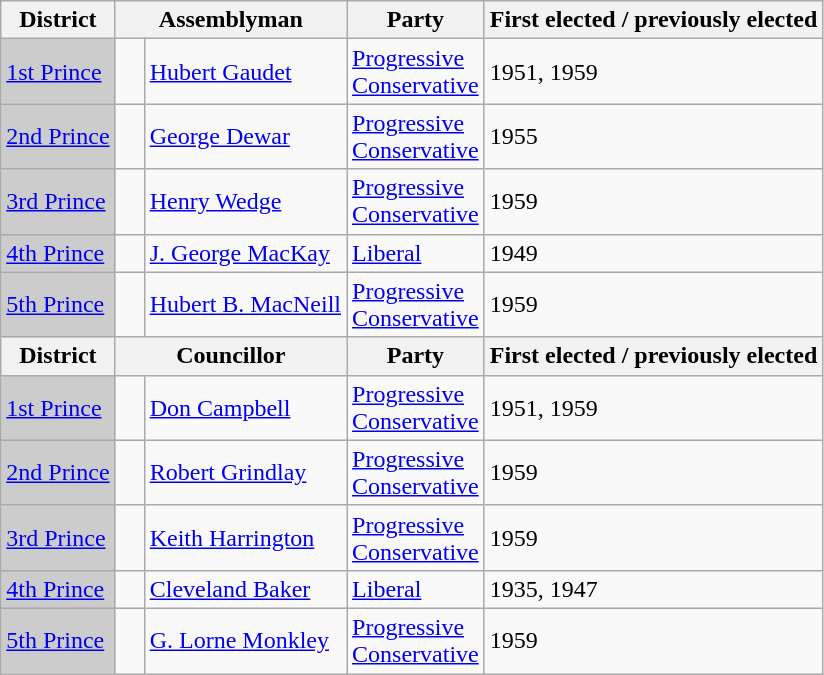<table class="wikitable sortable">
<tr>
<th>District</th>
<th colspan="2">Assemblyman</th>
<th>Party</th>
<th>First elected / previously elected</th>
</tr>
<tr>
<td bgcolor="CCCCCC"><a href='#'>1st Prince</a></td>
<td>   </td>
<td><a href='#'>Hubert Gaudet</a></td>
<td><a href='#'>Progressive <br> Conservative</a></td>
<td>1951, 1959</td>
</tr>
<tr>
<td bgcolor="CCCCCC"><a href='#'>2nd Prince</a></td>
<td>   </td>
<td><a href='#'>George Dewar</a></td>
<td><a href='#'>Progressive <br> Conservative</a></td>
<td>1955</td>
</tr>
<tr>
<td bgcolor="CCCCCC"><a href='#'>3rd Prince</a></td>
<td>   </td>
<td><a href='#'>Henry Wedge</a></td>
<td><a href='#'>Progressive <br> Conservative</a></td>
<td>1959</td>
</tr>
<tr>
<td bgcolor="CCCCCC"><a href='#'>4th Prince</a></td>
<td>   </td>
<td><a href='#'>J. George MacKay</a></td>
<td><a href='#'>Liberal</a></td>
<td>1949</td>
</tr>
<tr>
<td bgcolor="CCCCCC"><a href='#'>5th Prince</a></td>
<td>   </td>
<td><a href='#'>Hubert B. MacNeill</a></td>
<td><a href='#'>Progressive <br> Conservative</a></td>
<td>1959</td>
</tr>
<tr>
<th>District</th>
<th colspan="2">Councillor</th>
<th>Party</th>
<th>First elected / previously elected</th>
</tr>
<tr>
<td bgcolor="CCCCCC"><a href='#'>1st Prince</a></td>
<td>   </td>
<td><a href='#'>Don Campbell</a></td>
<td><a href='#'>Progressive <br> Conservative</a></td>
<td>1951, 1959</td>
</tr>
<tr>
<td bgcolor="CCCCCC"><a href='#'>2nd Prince</a></td>
<td>   </td>
<td><a href='#'>Robert Grindlay</a></td>
<td><a href='#'>Progressive <br> Conservative</a></td>
<td>1959</td>
</tr>
<tr>
<td bgcolor="CCCCCC"><a href='#'>3rd Prince</a></td>
<td>   </td>
<td><a href='#'>Keith Harrington</a></td>
<td><a href='#'>Progressive <br> Conservative</a></td>
<td>1959</td>
</tr>
<tr>
<td bgcolor="CCCCCC"><a href='#'>4th Prince</a></td>
<td>    <br></td>
<td><a href='#'>Cleveland Baker</a></td>
<td><a href='#'>Liberal</a></td>
<td>1935, 1947</td>
</tr>
<tr>
<td bgcolor="CCCCCC"><a href='#'>5th Prince</a></td>
<td>   </td>
<td><a href='#'>G. Lorne Monkley</a></td>
<td><a href='#'>Progressive <br> Conservative</a></td>
<td>1959</td>
</tr>
</table>
